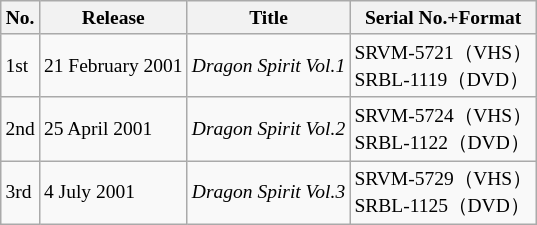<table class="wikitable" style="font-size:small;">
<tr>
<th>No.</th>
<th>Release</th>
<th>Title</th>
<th>Serial No.+Format</th>
</tr>
<tr>
<td>1st</td>
<td>21 February 2001</td>
<td><em>Dragon Spirit Vol.1</em></td>
<td>SRVM-5721（VHS）<br>SRBL-1119（DVD）</td>
</tr>
<tr>
<td>2nd</td>
<td>25 April 2001</td>
<td><em>Dragon Spirit Vol.2</em></td>
<td>SRVM-5724（VHS）<br>SRBL-1122（DVD）</td>
</tr>
<tr>
<td>3rd</td>
<td>4 July 2001</td>
<td><em>Dragon Spirit Vol.3</em></td>
<td>SRVM-5729（VHS）<br>SRBL-1125（DVD）</td>
</tr>
</table>
